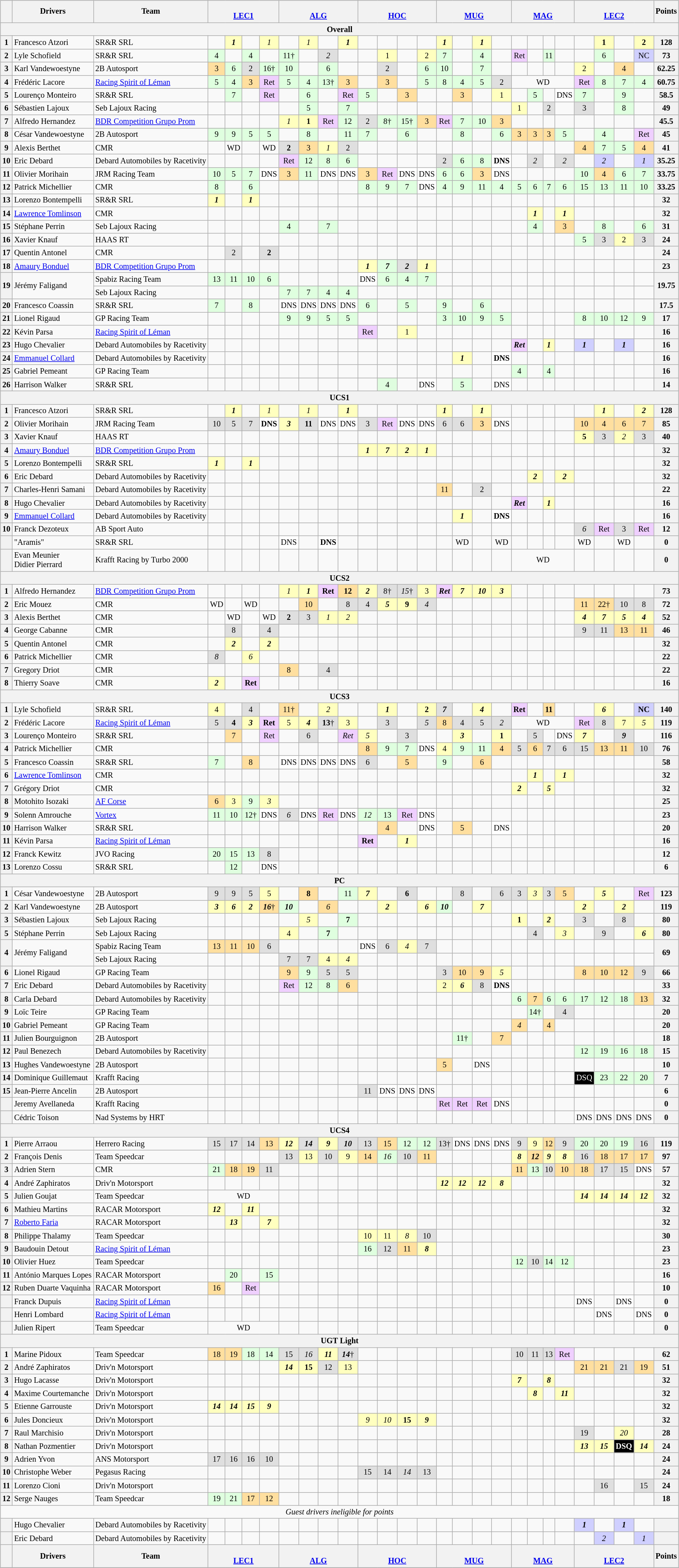<table>
<tr valign="top">
<td><br><table class="wikitable" style="font-size: 85%; text-align:center;">
<tr>
<th></th>
<th>Drivers</th>
<th>Team</th>
<th colspan=4><br><a href='#'>LEC1</a></th>
<th colspan=4><br><a href='#'>ALG</a></th>
<th colspan=4><br><a href='#'>HOC</a></th>
<th colspan=4><br><a href='#'>MUG</a></th>
<th colspan=4><br><a href='#'>MAG</a></th>
<th colspan=4><br><a href='#'>LEC2</a></th>
<th>Points</th>
</tr>
<tr>
<th colspan=28>Overall</th>
</tr>
<tr>
<th>1</th>
<td align=left> Francesco Atzori</td>
<td align=left> SR&R SRL</td>
<td></td>
<td style="background:#FFFFBF;"><strong><em>1</em></strong></td>
<td></td>
<td style="background:#FFFFBF;"><em>1</em></td>
<td></td>
<td style="background:#FFFFBF;"><em>1</em></td>
<td></td>
<td style="background:#FFFFBF;"><strong><em>1</em></strong></td>
<td></td>
<td></td>
<td></td>
<td></td>
<td style="background:#FFFFBF;"><strong><em>1</em></strong></td>
<td></td>
<td style="background:#FFFFBF;"><strong><em>1</em></strong></td>
<td></td>
<td></td>
<td></td>
<td></td>
<td></td>
<td></td>
<td style="background:#FFFFBF;"><strong>1</strong></td>
<td></td>
<td style="background:#FFFFBF;"><strong>2</strong></td>
<th>128</th>
</tr>
<tr>
<th>2</th>
<td align=left> Lyle Schofield</td>
<td align=left> SR&R SRL</td>
<td style="background:#DFFFDF;">4</td>
<td></td>
<td style="background:#DFFFDF;">4</td>
<td></td>
<td style="background:#DFFFDF;">11†</td>
<td></td>
<td style="background:#DFDFDF;"><em>2</em></td>
<td></td>
<td></td>
<td style="background:#FFFFBF;">1</td>
<td></td>
<td style="background:#FFFFBF;">2</td>
<td style="background:#DFFFDF;">7</td>
<td></td>
<td style="background:#DFFFDF;">4</td>
<td></td>
<td style="background:#EFCFFF;">Ret</td>
<td></td>
<td style="background:#DFFFDF;">11</td>
<td></td>
<td></td>
<td style="background:#DFFFDF;">6</td>
<td></td>
<td style="background:#CFCFFF;">NC</td>
<th>73</th>
</tr>
<tr>
<th>3</th>
<td align=left> Karl Vandewoestyne</td>
<td align=left> 2B Autosport</td>
<td style="background:#FFDF9F;">3</td>
<td style="background:#DFFFDF;">6</td>
<td style="background:#DFDFDF;">2</td>
<td style="background:#DFFFDF;">16†</td>
<td style="background:#DFFFDF;">10</td>
<td></td>
<td style="background:#DFFFDF;">6</td>
<td></td>
<td></td>
<td style="background:#DFDFDF;">2</td>
<td></td>
<td style="background:#DFFFDF;">6</td>
<td style="background:#DFFFDF;">10</td>
<td></td>
<td style="background:#DFFFDF;">7</td>
<td></td>
<td></td>
<td></td>
<td></td>
<td></td>
<td style="background:#FFFFBF;">2</td>
<td></td>
<td style="background:#FFDF9F;">4</td>
<td></td>
<th>62.25</th>
</tr>
<tr>
<th>4</th>
<td align=left> Frédéric Lacore</td>
<td align=left> <a href='#'>Racing Spirit of Léman</a></td>
<td style="background:#DFFFDF;">5</td>
<td style="background:#DFFFDF;">4</td>
<td style="background:#FFDF9F;">3</td>
<td style="background:#EFCFFF;">Ret</td>
<td style="background:#DFFFDF;">5</td>
<td style="background:#DFFFDF;">4</td>
<td style="background:#DFFFDF;">13†</td>
<td style="background:#FFDF9F;">3</td>
<td></td>
<td style="background:#FFDF9F;">3</td>
<td></td>
<td style="background:#DFFFDF;">5</td>
<td style="background:#DFFFDF;">8</td>
<td style="background:#DFFFDF;">4</td>
<td style="background:#DFFFDF;">5</td>
<td style="background:#DFDFDF;">2</td>
<td colspan=4>WD</td>
<td style="background:#EFCFFF;">Ret</td>
<td style="background:#DFFFDF;">8</td>
<td style="background:#DFFFDF;">7</td>
<td style="background:#DFFFDF;">4</td>
<th>60.75</th>
</tr>
<tr>
<th>5</th>
<td align=left> Lourenço Monteiro</td>
<td align=left> SR&R SRL</td>
<td></td>
<td style="background:#DFFFDF;">7</td>
<td></td>
<td style="background:#EFCFFF;">Ret</td>
<td></td>
<td style="background:#DFFFDF;">6</td>
<td></td>
<td style="background:#EFCFFF;">Ret</td>
<td style="background:#DFFFDF;">5</td>
<td></td>
<td style="background:#FFDF9F;">3</td>
<td></td>
<td></td>
<td style="background:#FFDF9F;">3</td>
<td></td>
<td style="background:#FFFFBF;">1</td>
<td></td>
<td style="background:#DFFFDF;">5</td>
<td></td>
<td style="background:#FFFFFF;">DNS</td>
<td style="background:#DFFFDF;">7</td>
<td></td>
<td style="background:#DFFFDF;">9</td>
<td></td>
<th>58.5</th>
</tr>
<tr>
<th>6</th>
<td align=left> Sébastien Lajoux</td>
<td align=left> Seb Lajoux Racing</td>
<td></td>
<td></td>
<td></td>
<td></td>
<td></td>
<td style="background:#DFFFDF;">5</td>
<td></td>
<td style="background:#DFFFDF;">7</td>
<td></td>
<td></td>
<td></td>
<td></td>
<td></td>
<td></td>
<td></td>
<td></td>
<td style="background:#FFFFBF;">1</td>
<td></td>
<td style="background:#DFDFDF;">2</td>
<td></td>
<td style="background:#DFDFDF;">3</td>
<td></td>
<td style="background:#DFFFDF;">8</td>
<td></td>
<th>49</th>
</tr>
<tr>
<th>7</th>
<td align=left> Alfredo Hernandez</td>
<td align=left> <a href='#'>BDR Competition Grupo Prom</a></td>
<td></td>
<td></td>
<td></td>
<td></td>
<td style="background:#FFFFBF;"><em>1</em></td>
<td style="background:#FFFFBF;"><strong>1</strong></td>
<td style="background:#EFCFFF;">Ret</td>
<td style="background:#DFFFDF;">12</td>
<td style="background:#DFDFDF;">2</td>
<td style="background:#DFFFDF;">8†</td>
<td style="background:#DFFFDF;">15†</td>
<td style="background:#FFDF9F;">3</td>
<td style="background:#EFCFFF;">Ret</td>
<td style="background:#DFFFDF;">7</td>
<td style="background:#DFFFDF;">10</td>
<td style="background:#FFDF9F;">3</td>
<td></td>
<td></td>
<td></td>
<td></td>
<td></td>
<td></td>
<td></td>
<td></td>
<th>45.5</th>
</tr>
<tr>
<th>8</th>
<td align=left> César Vandewoestyne</td>
<td align=left> 2B Autosport</td>
<td style="background:#DFFFDF;">9</td>
<td style="background:#DFFFDF;">9</td>
<td style="background:#DFFFDF;">5</td>
<td style="background:#DFFFDF;">5</td>
<td></td>
<td style="background:#DFFFDF;">8</td>
<td></td>
<td style="background:#DFFFDF;">11</td>
<td style="background:#DFFFDF;">7</td>
<td></td>
<td style="background:#DFFFDF;">6</td>
<td></td>
<td></td>
<td style="background:#DFFFDF;">8</td>
<td></td>
<td style="background:#DFFFDF;">6</td>
<td style="background:#FFDF9F;">3</td>
<td style="background:#FFDF9F;">3</td>
<td style="background:#FFDF9F;">3</td>
<td style="background:#DFFFDF;">5</td>
<td></td>
<td style="background:#DFFFDF;">4</td>
<td></td>
<td style="background:#EFCFFF;">Ret</td>
<th>45</th>
</tr>
<tr>
<th>9</th>
<td align=left> Alexis Berthet</td>
<td align=left> CMR</td>
<td></td>
<td>WD</td>
<td></td>
<td>WD</td>
<td style="background:#DFDFDF;"><strong>2</strong></td>
<td style="background:#FFDF9F;">3</td>
<td style="background:#FFFFBF;"><em>1</em></td>
<td style="background:#DFDFDF;">2</td>
<td></td>
<td></td>
<td></td>
<td></td>
<td></td>
<td></td>
<td></td>
<td></td>
<td></td>
<td></td>
<td></td>
<td></td>
<td style="background:#FFDF9F;">4</td>
<td style="background:#DFFFDF;">7</td>
<td style="background:#DFFFDF;">5</td>
<td style="background:#FFDF9F;">4</td>
<th>41</th>
</tr>
<tr>
<th>10</th>
<td align=left> Eric Debard</td>
<td align=left> Debard Automobiles by Racetivity</td>
<td></td>
<td></td>
<td></td>
<td></td>
<td style="background:#EFCFFF;">Ret</td>
<td style="background:#DFFFDF;">12</td>
<td style="background:#DFFFDF;">8</td>
<td style="background:#DFFFDF;">6</td>
<td></td>
<td></td>
<td></td>
<td></td>
<td style="background:#DFDFDF;">2</td>
<td style="background:#DFFFDF;">6</td>
<td style="background:#DFFFDF;">8</td>
<td style="background:#FFFFFF;"><strong>DNS</strong></td>
<td></td>
<td style="background:#DFDFDF;"><em>2</em></td>
<td></td>
<td style="background:#DFDFDF;"><em>2</em></td>
<td></td>
<td style="background:#CFCFFF;"><em>2</em></td>
<td></td>
<td style="background:#CFCFFF;"><em>1</em></td>
<th>35.25</th>
</tr>
<tr>
<th>11</th>
<td align=left> Olivier Morihain</td>
<td align=left> JRM Racing Team</td>
<td style="background:#DFFFDF;">10</td>
<td style="background:#DFFFDF;">5</td>
<td style="background:#DFFFDF;">7</td>
<td style="background:#FFFFFF;">DNS</td>
<td style="background:#FFDF9F;">3</td>
<td style="background:#DFFFDF;">11</td>
<td style="background:#FFFFFF;">DNS</td>
<td style="background:#FFFFFF;">DNS</td>
<td style="background:#FFDF9F;">3</td>
<td style="background:#EFCFFF;">Ret</td>
<td style="background:#FFFFFF;">DNS</td>
<td style="background:#FFFFFF;">DNS</td>
<td style="background:#DFFFDF;">6</td>
<td style="background:#DFFFDF;">6</td>
<td style="background:#FFDF9F;">3</td>
<td style="background:#FFFFFF;">DNS</td>
<td></td>
<td></td>
<td></td>
<td></td>
<td style="background:#DFFFDF;">10</td>
<td style="background:#FFDF9F;">4</td>
<td style="background:#DFFFDF;">6</td>
<td style="background:#DFFFDF;">7</td>
<th>33.75</th>
</tr>
<tr>
<th>12</th>
<td align=left> Patrick Michellier</td>
<td align=left> CMR</td>
<td style="background:#DFFFDF;">8</td>
<td></td>
<td style="background:#DFFFDF;">6</td>
<td></td>
<td></td>
<td></td>
<td></td>
<td></td>
<td style="background:#DFFFDF;">8</td>
<td style="background:#DFFFDF;">9</td>
<td style="background:#DFFFDF;">7</td>
<td style="background:#FFFFFF;">DNS</td>
<td style="background:#DFFFDF;">4</td>
<td style="background:#DFFFDF;">9</td>
<td style="background:#DFFFDF;">11</td>
<td style="background:#DFFFDF;">4</td>
<td style="background:#DFFFDF;">5</td>
<td style="background:#DFFFDF;">6</td>
<td style="background:#DFFFDF;">7</td>
<td style="background:#DFFFDF;">6</td>
<td style="background:#DFFFDF;">15</td>
<td style="background:#DFFFDF;">13</td>
<td style="background:#DFFFDF;">11</td>
<td style="background:#DFFFDF;">10</td>
<th>33.25</th>
</tr>
<tr>
<th>13</th>
<td align=left> Lorenzo Bontempelli</td>
<td align=left> SR&R SRL</td>
<td style="background:#FFFFBF;"><strong><em>1</em></strong></td>
<td></td>
<td style="background:#FFFFBF;"><strong><em>1</em></strong></td>
<td></td>
<td></td>
<td></td>
<td></td>
<td></td>
<td></td>
<td></td>
<td></td>
<td></td>
<td></td>
<td></td>
<td></td>
<td></td>
<td></td>
<td></td>
<td></td>
<td></td>
<td></td>
<td></td>
<td></td>
<td></td>
<th>32</th>
</tr>
<tr>
<th>14</th>
<td align=left> <a href='#'>Lawrence Tomlinson</a></td>
<td align=left> CMR</td>
<td></td>
<td></td>
<td></td>
<td></td>
<td></td>
<td></td>
<td></td>
<td></td>
<td></td>
<td></td>
<td></td>
<td></td>
<td></td>
<td></td>
<td></td>
<td></td>
<td></td>
<td style="background:#FFFFBF;"><strong><em>1</em></strong></td>
<td></td>
<td style="background:#FFFFBF;"><strong><em>1</em></strong></td>
<td></td>
<td></td>
<td></td>
<td></td>
<th>32</th>
</tr>
<tr>
<th>15</th>
<td align=left> Stéphane Perrin</td>
<td align=left> Seb Lajoux Racing</td>
<td></td>
<td></td>
<td></td>
<td></td>
<td style="background:#DFFFDF;">4</td>
<td></td>
<td style="background:#DFFFDF;">7</td>
<td></td>
<td></td>
<td></td>
<td></td>
<td></td>
<td></td>
<td></td>
<td></td>
<td></td>
<td></td>
<td style="background:#DFFFDF;">4</td>
<td></td>
<td style="background:#FFDF9F;">3</td>
<td></td>
<td style="background:#DFFFDF;">8</td>
<td></td>
<td style="background:#DFFFDF;">6</td>
<th>31</th>
</tr>
<tr>
<th>16</th>
<td align=left> Xavier Knauf</td>
<td align=left> HAAS RT</td>
<td></td>
<td></td>
<td></td>
<td></td>
<td></td>
<td></td>
<td></td>
<td></td>
<td></td>
<td></td>
<td></td>
<td></td>
<td></td>
<td></td>
<td></td>
<td></td>
<td></td>
<td></td>
<td></td>
<td></td>
<td style="background:#DFFFDF;">5</td>
<td style="background:#DFDFDF;">3</td>
<td style="background:#FFFFBF;">2</td>
<td style="background:#DFDFDF;">3</td>
<th>24</th>
</tr>
<tr>
<th>17</th>
<td align=left> Quentin Antonel</td>
<td align=left> CMR</td>
<td></td>
<td style="background:#DFDFDF;">2</td>
<td></td>
<td style="background:#DFDFDF;"><strong>2</strong></td>
<td></td>
<td></td>
<td></td>
<td></td>
<td></td>
<td></td>
<td></td>
<td></td>
<td></td>
<td></td>
<td></td>
<td></td>
<td></td>
<td></td>
<td></td>
<td></td>
<td></td>
<td></td>
<td></td>
<td></td>
<th>24</th>
</tr>
<tr>
<th>18</th>
<td align=left> <a href='#'>Amaury Bonduel</a></td>
<td align=left> <a href='#'>BDR Competition Grupo Prom</a></td>
<td></td>
<td></td>
<td></td>
<td></td>
<td></td>
<td></td>
<td></td>
<td></td>
<td style="background:#FFFFBF;"><strong><em>1</em></strong></td>
<td style="background:#DFFFDF;"><strong><em>7</em></strong></td>
<td style="background:#DFDFDF;"><strong><em>2</em></strong></td>
<td style="background:#FFFFBF;"><strong><em>1</em></strong></td>
<td></td>
<td></td>
<td></td>
<td></td>
<td></td>
<td></td>
<td></td>
<td></td>
<td></td>
<td></td>
<td></td>
<td></td>
<th>23</th>
</tr>
<tr>
<th rowspan=2>19</th>
<td rowspan=2 align=left> Jérémy Faligand</td>
<td align=left> Spabiz Racing Team</td>
<td style="background:#DFFFDF;">13</td>
<td style="background:#DFFFDF;">11</td>
<td style="background:#DFFFDF;">10</td>
<td style="background:#DFFFDF;">6</td>
<td></td>
<td></td>
<td></td>
<td></td>
<td style="background:#FFFFFF;">DNS</td>
<td style="background:#DFFFDF;">6</td>
<td style="background:#DFFFDF;">4</td>
<td style="background:#DFFFDF;">7</td>
<td></td>
<td></td>
<td></td>
<td></td>
<td></td>
<td></td>
<td></td>
<td></td>
<td></td>
<td></td>
<td></td>
<td></td>
<th rowspan=2>19.75</th>
</tr>
<tr>
<td align=left> Seb Lajoux Racing</td>
<td></td>
<td></td>
<td></td>
<td></td>
<td style="background:#DFFFDF;">7</td>
<td style="background:#DFFFDF;">7</td>
<td style="background:#DFFFDF;">4</td>
<td style="background:#DFFFDF;">4</td>
<td></td>
<td></td>
<td></td>
<td></td>
<td></td>
<td></td>
<td></td>
<td></td>
<td></td>
<td></td>
<td></td>
<td></td>
<td></td>
<td></td>
<td></td>
<td></td>
</tr>
<tr>
<th>20</th>
<td align=left> Francesco Coassin</td>
<td align=left> SR&R SRL</td>
<td style="background:#DFFFDF;">7</td>
<td></td>
<td style="background:#DFFFDF;">8</td>
<td></td>
<td style="background:#FFFFFF;">DNS</td>
<td style="background:#FFFFFF;">DNS</td>
<td style="background:#FFFFFF;">DNS</td>
<td style="background:#FFFFFF;">DNS</td>
<td style="background:#DFFFDF;">6</td>
<td></td>
<td style="background:#DFFFDF;">5</td>
<td></td>
<td style="background:#DFFFDF;">9</td>
<td></td>
<td style="background:#DFFFDF;">6</td>
<td></td>
<td></td>
<td></td>
<td></td>
<td></td>
<td></td>
<td></td>
<td></td>
<td></td>
<th>17.5</th>
</tr>
<tr>
<th>21</th>
<td align=left> Lionel Rigaud</td>
<td align=left> GP Racing Team</td>
<td></td>
<td></td>
<td></td>
<td></td>
<td style="background:#DFFFDF;">9</td>
<td style="background:#DFFFDF;">9</td>
<td style="background:#DFFFDF;">5</td>
<td style="background:#DFFFDF;">5</td>
<td></td>
<td></td>
<td></td>
<td></td>
<td style="background:#DFFFDF;">3</td>
<td style="background:#DFFFDF;">10</td>
<td style="background:#DFFFDF;">9</td>
<td style="background:#DFFFDF;">5</td>
<td></td>
<td></td>
<td></td>
<td></td>
<td style="background:#DFFFDF;">8</td>
<td style="background:#DFFFDF;">10</td>
<td style="background:#DFFFDF;">12</td>
<td style="background:#DFFFDF;">9</td>
<th>17</th>
</tr>
<tr>
<th>22</th>
<td align=left> Kévin Parsa</td>
<td align=left> <a href='#'>Racing Spirit of Léman</a></td>
<td></td>
<td></td>
<td></td>
<td></td>
<td></td>
<td></td>
<td></td>
<td></td>
<td style="background:#EFCFFF;">Ret</td>
<td></td>
<td style="background:#FFFFBF;">1</td>
<td></td>
<td></td>
<td></td>
<td></td>
<td></td>
<td></td>
<td></td>
<td></td>
<td></td>
<td></td>
<td></td>
<td></td>
<td></td>
<th>16</th>
</tr>
<tr>
<th>23</th>
<td align=left> Hugo Chevalier</td>
<td align=left> Debard Automobiles by Racetivity</td>
<td></td>
<td></td>
<td></td>
<td></td>
<td></td>
<td></td>
<td></td>
<td></td>
<td></td>
<td></td>
<td></td>
<td></td>
<td></td>
<td></td>
<td></td>
<td></td>
<td style="background:#EFCFFF;"><strong><em>Ret</em></strong></td>
<td></td>
<td style="background:#FFFFBF;"><strong><em>1</em></strong></td>
<td></td>
<td style="background:#CFCFFF;"><strong><em>1</em></strong></td>
<td></td>
<td style="background:#CFCFFF;"><strong><em>1</em></strong></td>
<td></td>
<th>16</th>
</tr>
<tr>
<th>24</th>
<td align=left> <a href='#'>Emmanuel Collard</a></td>
<td align=left> Debard Automobiles by Racetivity</td>
<td></td>
<td></td>
<td></td>
<td></td>
<td></td>
<td></td>
<td></td>
<td></td>
<td></td>
<td></td>
<td></td>
<td></td>
<td></td>
<td style="background:#FFFFBF;"><strong><em>1</em></strong></td>
<td></td>
<td style="background:#FFFFFF;"><strong>DNS</strong></td>
<td></td>
<td></td>
<td></td>
<td></td>
<td></td>
<td></td>
<td></td>
<td></td>
<th>16</th>
</tr>
<tr>
<th>25</th>
<td align=left> Gabriel Pemeant</td>
<td align=left> GP Racing Team</td>
<td></td>
<td></td>
<td></td>
<td></td>
<td></td>
<td></td>
<td></td>
<td></td>
<td></td>
<td></td>
<td></td>
<td></td>
<td></td>
<td></td>
<td></td>
<td></td>
<td style="background:#DFFFDF;">4</td>
<td></td>
<td style="background:#DFFFDF;">4</td>
<td></td>
<td></td>
<td></td>
<td></td>
<td></td>
<th>16</th>
</tr>
<tr>
<th>26</th>
<td align=left> Harrison Walker</td>
<td align=left> SR&R SRL</td>
<td></td>
<td></td>
<td></td>
<td></td>
<td></td>
<td></td>
<td></td>
<td></td>
<td></td>
<td style="background:#DFFDDF;">4</td>
<td></td>
<td style="background:#FFFFFF;">DNS</td>
<td></td>
<td style="background:#DFFFDF;">5</td>
<td></td>
<td style="background:#FFFFFF;">DNS</td>
<td></td>
<td></td>
<td></td>
<td></td>
<td></td>
<td></td>
<td></td>
<td></td>
<th>14</th>
</tr>
<tr>
<th colspan=28>UCS1</th>
</tr>
<tr>
<th>1</th>
<td align=left> Francesco Atzori</td>
<td align=left> SR&R SRL</td>
<td></td>
<td style="background:#FFFFBF;"><strong><em>1</em></strong></td>
<td></td>
<td style="background:#FFFFBF;"><em>1</em></td>
<td></td>
<td style="background:#FFFFBF;"><em>1</em></td>
<td></td>
<td style="background:#FFFFBF;"><strong><em>1</em></strong></td>
<td></td>
<td></td>
<td></td>
<td></td>
<td style="background:#FFFFBF;"><strong><em>1</em></strong></td>
<td></td>
<td style="background:#FFFFBF;"><strong><em>1</em></strong></td>
<td></td>
<td></td>
<td></td>
<td></td>
<td></td>
<td></td>
<td style="background:#FFFFBF;"><strong><em>1</em></strong></td>
<td></td>
<td style="background:#FFFFBF;"><strong><em>2</em></strong></td>
<th>128</th>
</tr>
<tr>
<th>2</th>
<td align=left> Olivier Morihain</td>
<td align=left> JRM Racing Team</td>
<td style="background:#DFDFDF;">10</td>
<td style="background:#DFDFDF;">5</td>
<td style="background:#DFDFDF;">7</td>
<td style="background:#FFFFFF;"><strong>DNS</strong></td>
<td style="background:#FFFFBF;"><strong><em>3</em></strong></td>
<td style="background:#DFDFDF;"><strong>11</strong></td>
<td style="background:#FFFFFF;">DNS</td>
<td style="background:#FFFFFF;">DNS</td>
<td style="background:#DFDFDF;">3</td>
<td style="background:#EFCFFF;">Ret</td>
<td style="background:#FFFFFF;">DNS</td>
<td style="background:#FFFFFF;">DNS</td>
<td style="background:#DFDFDF;">6</td>
<td style="background:#DFDFDF;">6</td>
<td style="background:#FFDF9F;">3</td>
<td style="background:#FFFFFF;">DNS</td>
<td></td>
<td></td>
<td></td>
<td></td>
<td style="background:#FFDF9F;">10</td>
<td style="background:#FFDF9F;">4</td>
<td style="background:#FFDF9F;">6</td>
<td style="background:#FFDF9F;">7</td>
<th>85</th>
</tr>
<tr>
<th>3</th>
<td align=left> Xavier Knauf</td>
<td align=left> HAAS RT</td>
<td></td>
<td></td>
<td></td>
<td></td>
<td></td>
<td></td>
<td></td>
<td></td>
<td></td>
<td></td>
<td></td>
<td></td>
<td></td>
<td></td>
<td></td>
<td></td>
<td></td>
<td></td>
<td></td>
<td></td>
<td style="background:#FFFFBF;"><strong>5</strong></td>
<td style="background:#DFDFDF;">3</td>
<td style="background:#FFFFBF;"><em>2</em></td>
<td style="background:#DFDFDF;">3</td>
<th>40</th>
</tr>
<tr>
<th>4</th>
<td align=left> <a href='#'>Amaury Bonduel</a></td>
<td align=left> <a href='#'>BDR Competition Grupo Prom</a></td>
<td></td>
<td></td>
<td></td>
<td></td>
<td></td>
<td></td>
<td></td>
<td></td>
<td style="background:#FFFFBF;"><strong><em>1</em></strong></td>
<td style="background:#FFFFBF;"><strong><em>7</em></strong></td>
<td style="background:#FFFFBF;"><strong><em>2</em></strong></td>
<td style="background:#FFFFBF;"><strong><em>1</em></strong></td>
<td></td>
<td></td>
<td></td>
<td></td>
<td></td>
<td></td>
<td></td>
<td></td>
<td></td>
<td></td>
<td></td>
<td></td>
<th>32</th>
</tr>
<tr>
<th>5</th>
<td align=left> Lorenzo Bontempelli</td>
<td align=left> SR&R SRL</td>
<td style="background:#FFFFBF;"><strong><em>1</em></strong></td>
<td></td>
<td style="background:#FFFFBF;"><strong><em>1</em></strong></td>
<td></td>
<td></td>
<td></td>
<td></td>
<td></td>
<td></td>
<td></td>
<td></td>
<td></td>
<td></td>
<td></td>
<td></td>
<td></td>
<td></td>
<td></td>
<td></td>
<td></td>
<td></td>
<td></td>
<td></td>
<td></td>
<th>32</th>
</tr>
<tr>
<th>6</th>
<td align=left> Eric Debard</td>
<td align=left> Debard Automobiles by Racetivity</td>
<td></td>
<td></td>
<td></td>
<td></td>
<td></td>
<td></td>
<td></td>
<td></td>
<td></td>
<td></td>
<td></td>
<td></td>
<td></td>
<td></td>
<td></td>
<td></td>
<td></td>
<td style="background:#FFFFBF;"><strong><em>2</em></strong></td>
<td></td>
<td style="background:#FFFFBF;"><strong><em>2</em></strong></td>
<td></td>
<td></td>
<td></td>
<td></td>
<th>32</th>
</tr>
<tr>
<th>7</th>
<td align=left> Charles-Henri Samani</td>
<td align=left> Debard Automobiles by Racetivity</td>
<td></td>
<td></td>
<td></td>
<td></td>
<td></td>
<td></td>
<td></td>
<td></td>
<td></td>
<td></td>
<td></td>
<td></td>
<td style="background:#FFDF9F;">11</td>
<td></td>
<td style="background:#DFDFDF;">2</td>
<td></td>
<td></td>
<td></td>
<td></td>
<td></td>
<td></td>
<td></td>
<td></td>
<td></td>
<th>22</th>
</tr>
<tr>
<th>8</th>
<td align=left> Hugo Chevalier</td>
<td align=left> Debard Automobiles by Racetivity</td>
<td></td>
<td></td>
<td></td>
<td></td>
<td></td>
<td></td>
<td></td>
<td></td>
<td></td>
<td></td>
<td></td>
<td></td>
<td></td>
<td></td>
<td></td>
<td></td>
<td style="background:#EFCFFF;"><strong><em>Ret</em></strong></td>
<td></td>
<td style="background:#FFFFBF;"><strong><em>1</em></strong></td>
<td></td>
<td></td>
<td></td>
<td></td>
<td></td>
<th>16</th>
</tr>
<tr>
<th>9</th>
<td align=left> <a href='#'>Emmanuel Collard</a></td>
<td align=left> Debard Automobiles by Racetivity</td>
<td></td>
<td></td>
<td></td>
<td></td>
<td></td>
<td></td>
<td></td>
<td></td>
<td></td>
<td></td>
<td></td>
<td></td>
<td></td>
<td style="background:#FFFFBF;"><strong><em>1</em></strong></td>
<td></td>
<td style="background:#FFFFFF;"><strong>DNS</strong></td>
<td></td>
<td></td>
<td></td>
<td></td>
<td></td>
<td></td>
<td></td>
<td></td>
<th>16</th>
</tr>
<tr>
<th>10</th>
<td align=left> Franck Dezoteux</td>
<td align=left> AB Sport Auto</td>
<td></td>
<td></td>
<td></td>
<td></td>
<td></td>
<td></td>
<td></td>
<td></td>
<td></td>
<td></td>
<td></td>
<td></td>
<td></td>
<td></td>
<td></td>
<td></td>
<td></td>
<td></td>
<td></td>
<td></td>
<td style="background:#DFDFDF;"><em>6</em></td>
<td style="background:#EFCFFF;">Ret</td>
<td style="background:#DFDFDF;">3</td>
<td style="background:#EFCFFF;">Ret</td>
<th>12</th>
</tr>
<tr>
<th></th>
<td align=left> "Aramis"</td>
<td align=left> SR&R SRL</td>
<td></td>
<td></td>
<td></td>
<td></td>
<td style="background:#FFFFFF;">DNS</td>
<td></td>
<td style="background:#FFFFFF;"><strong>DNS</strong></td>
<td></td>
<td></td>
<td></td>
<td></td>
<td></td>
<td></td>
<td>WD</td>
<td></td>
<td>WD</td>
<td></td>
<td></td>
<td></td>
<td></td>
<td>WD</td>
<td></td>
<td>WD</td>
<td></td>
<th>0</th>
</tr>
<tr>
<th></th>
<td align=left> Evan Meunier<br> Didier Pierrard</td>
<td align=left> Krafft Racing by Turbo 2000</td>
<td></td>
<td></td>
<td></td>
<td></td>
<td></td>
<td></td>
<td></td>
<td></td>
<td></td>
<td></td>
<td></td>
<td></td>
<td></td>
<td></td>
<td></td>
<td></td>
<td colspan=4>WD</td>
<td></td>
<td></td>
<td></td>
<td></td>
<th>0</th>
</tr>
<tr>
<th colspan=28>UCS2</th>
</tr>
<tr>
<th>1</th>
<td align=left> Alfredo Hernandez</td>
<td align=left> <a href='#'>BDR Competition Grupo Prom</a></td>
<td></td>
<td></td>
<td></td>
<td></td>
<td style="background:#FFFFBF;"><em>1</em></td>
<td style="background:#FFFFBF;"><strong><em>1</em></strong></td>
<td style="background:#EFCFFF;"><strong>Ret</strong></td>
<td style="background:#FFDF9F;"><strong>12</strong></td>
<td style="background:#FFFFBF;"><strong><em>2</em></strong></td>
<td style="background:#DFDFDF;">8†</td>
<td style="background:#DFDFDF;"><em>15</em>†</td>
<td style="background:#FFFFBF;">3</td>
<td style="background:#EFCFFF;"><strong><em>Ret</em></strong></td>
<td style="background:#FFFFBF;"><strong><em>7</em></strong></td>
<td style="background:#FFFFBF;"><strong><em>10</em></strong></td>
<td style="background:#FFFFBF;"><strong><em>3</em></strong></td>
<td></td>
<td></td>
<td></td>
<td></td>
<td></td>
<td></td>
<td></td>
<td></td>
<th>73</th>
</tr>
<tr>
<th>2</th>
<td align=left> Eric Mouez</td>
<td align=left> CMR</td>
<td>WD</td>
<td></td>
<td>WD</td>
<td></td>
<td></td>
<td style="background:#FFDF9F;">10</td>
<td></td>
<td style="background:#DFDFDF;">8</td>
<td style="background:#DFDFDF;">4</td>
<td style="background:#FFFFBF;"><strong><em>5</em></strong></td>
<td style="background:#FFFFBF;"><strong>9</strong></td>
<td style="background:#DFDFDF;"><em>4</em></td>
<td></td>
<td></td>
<td></td>
<td></td>
<td></td>
<td></td>
<td></td>
<td></td>
<td style="background:#FFDF9F;">11</td>
<td style="background:#FFDF9F;">22†</td>
<td style="background:#DFDFDF;">10</td>
<td style="background:#DFDFDF;">8</td>
<th>72</th>
</tr>
<tr>
<th>3</th>
<td align=left> Alexis Berthet</td>
<td align=left> CMR</td>
<td></td>
<td>WD</td>
<td></td>
<td>WD</td>
<td style="background:#DFDFDF;"><strong>2</strong></td>
<td style="background:#DFDFDF;">3</td>
<td style="background:#FFFFBF;"><em>1</em></td>
<td style="background:#FFFFBF;"><em>2</em></td>
<td></td>
<td></td>
<td></td>
<td></td>
<td></td>
<td></td>
<td></td>
<td></td>
<td></td>
<td></td>
<td></td>
<td></td>
<td style="background:#FFFFBF;"><strong><em>4</em></strong></td>
<td style="background:#FFFFBF;"><strong><em>7</em></strong></td>
<td style="background:#FFFFBF;"><strong><em>5</em></strong></td>
<td style="background:#FFFFBF;"><strong><em>4</em></strong></td>
<th>52</th>
</tr>
<tr>
<th>4</th>
<td align=left> George Cabanne</td>
<td align=left> CMR</td>
<td></td>
<td style="background:#DFDFDF;">8</td>
<td></td>
<td style="background:#DFDFDF;">4</td>
<td></td>
<td></td>
<td></td>
<td></td>
<td></td>
<td></td>
<td></td>
<td></td>
<td></td>
<td></td>
<td></td>
<td></td>
<td></td>
<td></td>
<td></td>
<td></td>
<td style="background:#DFDFDF;">9</td>
<td style="background:#DFDFDF;">11</td>
<td style="background:#FFDF9F;">13</td>
<td style="background:#FFDF9F;">11</td>
<th>46</th>
</tr>
<tr>
<th>5</th>
<td align=left> Quentin Antonel</td>
<td align=left> CMR</td>
<td></td>
<td style="background:#FFFFBF;"><strong><em>2</em></strong></td>
<td></td>
<td style="background:#FFFFBF;"><strong><em>2</em></strong></td>
<td></td>
<td></td>
<td></td>
<td></td>
<td></td>
<td></td>
<td></td>
<td></td>
<td></td>
<td></td>
<td></td>
<td></td>
<td></td>
<td></td>
<td></td>
<td></td>
<td></td>
<td></td>
<td></td>
<td></td>
<th>32</th>
</tr>
<tr>
<th>6</th>
<td align=left> Patrick Michellier</td>
<td align=left> CMR</td>
<td style="background:#DFDFDF;"><em>8</em></td>
<td></td>
<td style="background:#FFFFBF;"><em>6</em></td>
<td></td>
<td></td>
<td></td>
<td></td>
<td></td>
<td></td>
<td></td>
<td></td>
<td></td>
<td></td>
<td></td>
<td></td>
<td></td>
<td></td>
<td></td>
<td></td>
<td></td>
<td></td>
<td></td>
<td></td>
<td></td>
<th>22</th>
</tr>
<tr>
<th>7</th>
<td align=left> Gregory Driot</td>
<td align=left> CMR</td>
<td></td>
<td></td>
<td></td>
<td></td>
<td style="background:#FFDF9F;">8</td>
<td></td>
<td style="background:#DFDFDF;">4</td>
<td></td>
<td></td>
<td></td>
<td></td>
<td></td>
<td></td>
<td></td>
<td></td>
<td></td>
<td></td>
<td></td>
<td></td>
<td></td>
<td></td>
<td></td>
<td></td>
<td></td>
<th>22</th>
</tr>
<tr>
<th>8</th>
<td align=left> Thierry Soave</td>
<td align=left> CMR</td>
<td style="background:#FFFFBF;"><strong><em>2</em></strong></td>
<td></td>
<td style="background:#EFCFFF;"><strong>Ret</strong></td>
<td></td>
<td></td>
<td></td>
<td></td>
<td></td>
<td></td>
<td></td>
<td></td>
<td></td>
<td></td>
<td></td>
<td></td>
<td></td>
<td></td>
<td></td>
<td></td>
<td></td>
<td></td>
<td></td>
<td></td>
<td></td>
<th>16</th>
</tr>
<tr>
<th colspan=28>UCS3</th>
</tr>
<tr>
<th>1</th>
<td align=left> Lyle Schofield</td>
<td align=left> SR&R SRL</td>
<td style="background:#FFFFBF;">4</td>
<td></td>
<td style="background:#DFDFDF;">4</td>
<td></td>
<td style="background:#FFDF9F;">11†</td>
<td></td>
<td style="background:#FFFFBF;"><em>2</em></td>
<td></td>
<td></td>
<td style="background:#FFFFBF;"><strong><em>1</em></strong></td>
<td></td>
<td style="background:#FFFFBF;"><strong>2</strong></td>
<td style="background:#DFDFDF;"><strong><em>7</em></strong></td>
<td></td>
<td style="background:#FFFFBF;"><strong><em>4</em></strong></td>
<td></td>
<td style="background:#EFCFFF;"><strong>Ret</strong></td>
<td></td>
<td style="background:#FFDF9F;"><strong>11</strong></td>
<td></td>
<td></td>
<td style="background:#FFFFBF;"><strong><em>6</em></strong></td>
<td></td>
<td style="background:#CFCFFF;"><strong>NC</strong></td>
<th>140</th>
</tr>
<tr>
<th>2</th>
<td align=left> Frédéric Lacore</td>
<td align=left> <a href='#'>Racing Spirit of Léman</a></td>
<td style="background:#DFDFDF;">5</td>
<td style="background:#DFDFDF;"><strong>4</strong></td>
<td style="background:#FFFFBF;"><strong><em>3</em></strong></td>
<td style="background:#EFCFFF;"><strong>Ret</strong></td>
<td style="background:#FFFFBF;">5</td>
<td style="background:#FFFFBF;"><strong><em>4</em></strong></td>
<td style="background:#DFDFDF;"><strong>13</strong>†</td>
<td style="background:#FFFFBF;">3</td>
<td></td>
<td style="background:#DFDFDF;">3</td>
<td></td>
<td style="background:#DFDFDF;"><em>5</em></td>
<td style="background:#FFDF9F;">8</td>
<td style="background:#DFDFDF;">4</td>
<td style="background:#DFDFDF;">5</td>
<td style="background:#DFDFDF;"><em>2</em></td>
<td colspan=4>WD</td>
<td style="background:#EFCFFF;">Ret</td>
<td style="background:#DFDFDF;">8</td>
<td style="background:#FFFFBF;">7</td>
<td style="background:#FFFFBF;"><em>5</em></td>
<th>119</th>
</tr>
<tr>
<th>3</th>
<td align=left> Lourenço Monteiro</td>
<td align=left> SR&R SRL</td>
<td></td>
<td style="background:#FFDF9F;">7</td>
<td></td>
<td style="background:#EFCFFF;">Ret</td>
<td></td>
<td style="background:#DFDFDF;">6</td>
<td></td>
<td style="background:#EFCFFF;"><em>Ret</em></td>
<td style="background:#FFFFBF;"><em>5</em></td>
<td></td>
<td style="background:#DFDFDF;">3</td>
<td></td>
<td></td>
<td style="background:#FFFFBF;"><strong><em>3</em></strong></td>
<td></td>
<td style="background:#FFFFBF;"><strong>1</strong></td>
<td></td>
<td style="background:#DFDFDF;">5</td>
<td></td>
<td style="background:#FFFFFF;">DNS</td>
<td style="background:#FFFFBF;"><strong><em>7</em></strong></td>
<td></td>
<td style="background:#DFDFDF;"><strong><em>9</em></strong></td>
<td></td>
<th>116</th>
</tr>
<tr>
<th>4</th>
<td align=left> Patrick Michellier</td>
<td align=left> CMR</td>
<td></td>
<td></td>
<td></td>
<td></td>
<td></td>
<td></td>
<td></td>
<td></td>
<td style="background:#FFDF9F;">8</td>
<td style="background:#DFFFDF;">9</td>
<td style="background:#DFFFDF;">7</td>
<td style="background:#FFFFFF;">DNS</td>
<td style="background:#FFFFBF;">4</td>
<td style="background:#DFFFDF;">9</td>
<td style="background:#DFFFDF;">11</td>
<td style="background:#FFDF9F;">4</td>
<td style="background:#DFDFDF;">5</td>
<td style="background:#FFDF9F;">6</td>
<td style="background:#DFDFDF;">7</td>
<td style="background:#DFDFDF;">6</td>
<td style="background:#DFDFDF;">15</td>
<td style="background:#FFDF9F;">13</td>
<td style="background:#FFDF9F;">11</td>
<td style="background:#DFDFDF;">10</td>
<th>76</th>
</tr>
<tr>
<th>5</th>
<td align=left> Francesco Coassin</td>
<td align=left> SR&R SRL</td>
<td style="background:#DFFFDF;">7</td>
<td></td>
<td style="background:#FFDF9F;">8</td>
<td></td>
<td style="background:#FFFFFF;">DNS</td>
<td style="background:#FFFFFF;">DNS</td>
<td style="background:#FFFFFF;">DNS</td>
<td style="background:#FFFFFF;">DNS</td>
<td style="background:#DFDFDF;">6</td>
<td></td>
<td style="background:#FFDF9F;">5</td>
<td></td>
<td style="background:#DFFFDF;">9</td>
<td></td>
<td style="background:#FFDF9F;">6</td>
<td></td>
<td></td>
<td></td>
<td></td>
<td></td>
<td></td>
<td></td>
<td></td>
<td></td>
<th>58</th>
</tr>
<tr>
<th>6</th>
<td align=left> <a href='#'>Lawrence Tomlinson</a></td>
<td align=left> CMR</td>
<td></td>
<td></td>
<td></td>
<td></td>
<td></td>
<td></td>
<td></td>
<td></td>
<td></td>
<td></td>
<td></td>
<td></td>
<td></td>
<td></td>
<td></td>
<td></td>
<td></td>
<td style="background:#FFFFBF;"><strong><em>1</em></strong></td>
<td></td>
<td style="background:#FFFFBF;"><strong><em>1</em></strong></td>
<td></td>
<td></td>
<td></td>
<td></td>
<th>32</th>
</tr>
<tr>
<th>7</th>
<td align=left> Grégory Driot</td>
<td align=left> CMR</td>
<td></td>
<td></td>
<td></td>
<td></td>
<td></td>
<td></td>
<td></td>
<td></td>
<td></td>
<td></td>
<td></td>
<td></td>
<td></td>
<td></td>
<td></td>
<td></td>
<td style="background:#FFFFBF;"><strong><em>2</em></strong></td>
<td></td>
<td style="background:#FFFFBF;"><strong><em>5</em></strong></td>
<td></td>
<td></td>
<td></td>
<td></td>
<td></td>
<th>32</th>
</tr>
<tr>
<th>8</th>
<td align=left> Motohito Isozaki</td>
<td align=left> <a href='#'>AF Corse</a></td>
<td style="background:#FFDF9F;">6</td>
<td style="background:#FFFFBF;">3</td>
<td style="background:#DFFFDF;">9</td>
<td style="background:#FFFFBF;"><em>3</em></td>
<td></td>
<td></td>
<td></td>
<td></td>
<td></td>
<td></td>
<td></td>
<td></td>
<td></td>
<td></td>
<td></td>
<td></td>
<td></td>
<td></td>
<td></td>
<td></td>
<td></td>
<td></td>
<td></td>
<td></td>
<th>25</th>
</tr>
<tr>
<th>9</th>
<td align=left> Solenn Amrouche</td>
<td align=left> <a href='#'>Vortex</a></td>
<td style="background:#DFFFDF;">11</td>
<td style="background:#DFFFDF;">10</td>
<td style="background:#DFFFDF;">12†</td>
<td style="background:#FFFFFF;">DNS</td>
<td style="background:#DFDFDF;"><em>6</em></td>
<td style="background:#FFFFFF;">DNS</td>
<td style="background:#EFCFFF;">Ret</td>
<td style="background:#FFFFFF;">DNS</td>
<td style="background:#DFFFDF;"><em>12</em></td>
<td style="background:#DFFFDF;">13</td>
<td style="background:#EFCFFF;">Ret</td>
<td style="background:#FFFFFF;">DNS</td>
<td></td>
<td></td>
<td></td>
<td></td>
<td></td>
<td></td>
<td></td>
<td></td>
<td></td>
<td></td>
<td></td>
<td></td>
<th>23</th>
</tr>
<tr>
<th>10</th>
<td align=left> Harrison Walker</td>
<td align=left> SR&R SRL</td>
<td></td>
<td></td>
<td></td>
<td></td>
<td></td>
<td></td>
<td></td>
<td></td>
<td></td>
<td style="background:#FFDF9F;">4</td>
<td></td>
<td style="background:#FFFFFF;">DNS</td>
<td></td>
<td style="background:#FFDF9F;">5</td>
<td></td>
<td style="background:#FFFFFF;">DNS</td>
<td></td>
<td></td>
<td></td>
<td></td>
<td></td>
<td></td>
<td></td>
<td></td>
<th>20</th>
</tr>
<tr>
<th>11</th>
<td align=left> Kévin Parsa</td>
<td align=left> <a href='#'>Racing Spirit of Léman</a></td>
<td></td>
<td></td>
<td></td>
<td></td>
<td></td>
<td></td>
<td></td>
<td></td>
<td style="background:#EFCFFF;"><strong>Ret</strong></td>
<td></td>
<td style="background:#FFFFBF;"><strong><em>1</em></strong></td>
<td></td>
<td></td>
<td></td>
<td></td>
<td></td>
<td></td>
<td></td>
<td></td>
<td></td>
<td></td>
<td></td>
<td></td>
<td></td>
<th>16</th>
</tr>
<tr>
<th>12</th>
<td align=left> Franck Kewitz</td>
<td align=left> JVO Racing</td>
<td style="background:#DFFFDF;">20</td>
<td style="background:#DFFFDF;">15</td>
<td style="background:#DFFFDF;">13</td>
<td style="background:#DFDFDF;">8</td>
<td></td>
<td></td>
<td></td>
<td></td>
<td></td>
<td></td>
<td></td>
<td></td>
<td></td>
<td></td>
<td></td>
<td></td>
<td></td>
<td></td>
<td></td>
<td></td>
<td></td>
<td></td>
<td></td>
<td></td>
<th>12</th>
</tr>
<tr>
<th>13</th>
<td align=left> Lorenzo Cossu</td>
<td align=left> SR&R SRL</td>
<td></td>
<td style="background:#DFFFDF;">12</td>
<td></td>
<td style="background:#FFFFFF;">DNS</td>
<td></td>
<td></td>
<td></td>
<td></td>
<td></td>
<td></td>
<td></td>
<td></td>
<td></td>
<td></td>
<td></td>
<td></td>
<td></td>
<td></td>
<td></td>
<td></td>
<td></td>
<td></td>
<td></td>
<td></td>
<th>6</th>
</tr>
<tr>
<th colspan=28>PC</th>
</tr>
<tr>
<th>1</th>
<td align=left> César Vandewoestyne</td>
<td align=left> 2B Autosport</td>
<td style="background:#DFDFDF;">9</td>
<td style="background:#DFDFDF;">9</td>
<td style="background:#DFDFDF;">5</td>
<td style="background:#FFFFBF;">5</td>
<td></td>
<td style="background:#FFDF9F;"><strong>8</strong></td>
<td></td>
<td style="background:#DFFFDF;">11</td>
<td style="background:#FFFFBF;"><strong><em>7</em></strong></td>
<td></td>
<td style="background:#DFDFDF;"><strong>6</strong></td>
<td></td>
<td></td>
<td style="background:#DFDFDF;">8</td>
<td></td>
<td style="background:#DFDFDF;">6</td>
<td style="background:#DFDFDF;">3</td>
<td style="background:#FFFFBF;"><em>3</em></td>
<td style="background:#DFDFDF;">3</td>
<td style="background:#FFDF9F;">5</td>
<td></td>
<td style="background:#FFFFBF;"><strong><em>5</em></strong></td>
<td></td>
<td style="background:#EFCFFF;">Ret</td>
<th>123</th>
</tr>
<tr>
<th>2</th>
<td align=left> Karl Vandewoestyne</td>
<td align=left> 2B Autosport</td>
<td style="background:#FFFFBF;"><strong><em>3</em></strong></td>
<td style="background:#FFFFBF;"><strong><em>6</em></strong></td>
<td style="background:#FFFFBF;"><strong><em>2</em></strong></td>
<td style="background:#FFDF9F;"><strong><em>16</em></strong>†</td>
<td style="background:#DFFFDF;"><strong><em>10</em></strong></td>
<td></td>
<td style="background:#FFDF9F;"><em>6</em></td>
<td></td>
<td></td>
<td style="background:#FFFFBF;"><strong><em>2</em></strong></td>
<td></td>
<td style="background:#FFFFBF;"><strong><em>6</em></strong></td>
<td style="background:#DFFFDF;"><strong><em>10</em></strong></td>
<td></td>
<td style="background:#FFFFBF;"><strong><em>7</em></strong></td>
<td></td>
<td></td>
<td></td>
<td></td>
<td></td>
<td style="background:#FFFFBF;"><strong><em>2</em></strong></td>
<td></td>
<td style="background:#FFFFBF;"><strong><em>2</em></strong></td>
<td></td>
<th>119</th>
</tr>
<tr>
<th>3</th>
<td align=left> Sébastien Lajoux</td>
<td align=left> Seb Lajoux Racing</td>
<td></td>
<td></td>
<td></td>
<td></td>
<td></td>
<td style="background:#FFFFBF;"><em>5</em></td>
<td></td>
<td style="background:#DFFFDF;"><strong>7</strong></td>
<td></td>
<td></td>
<td></td>
<td></td>
<td></td>
<td></td>
<td></td>
<td></td>
<td style="background:#FFFFBF;"><strong>1</strong></td>
<td></td>
<td style="background:#FFFFBF;"><strong><em>2</em></strong></td>
<td></td>
<td style="background:#DFDFDF;">3</td>
<td></td>
<td style="background:#DFDFDF;">8</td>
<td></td>
<th>80</th>
</tr>
<tr>
<th>5</th>
<td align=left> Stéphane Perrin</td>
<td align=left> Seb Lajoux Racing</td>
<td></td>
<td></td>
<td></td>
<td></td>
<td style="background:#FFFFBF;">4</td>
<td></td>
<td style="background:#DFFFDF;"><strong>7</strong></td>
<td></td>
<td></td>
<td></td>
<td></td>
<td></td>
<td></td>
<td></td>
<td></td>
<td></td>
<td></td>
<td style="background:#DFDFDF;">4</td>
<td></td>
<td style="background:#FFFFBF;"><em>3</em></td>
<td></td>
<td style="background:#DFDFDF;">9</td>
<td></td>
<td style="background:#FFFFBF;"><strong><em>6</em></strong></td>
<th>80</th>
</tr>
<tr>
<th rowspan=2>4</th>
<td rowspan=2 align=left> Jérémy Faligand</td>
<td align=left> Spabiz Racing Team</td>
<td style="background:#FFDF9F;">13</td>
<td style="background:#FFDF9F;">11</td>
<td style="background:#FFDF9F;">10</td>
<td style="background:#DFDFDF;">6</td>
<td></td>
<td></td>
<td></td>
<td></td>
<td style="background:#FFFFFF;">DNS</td>
<td style="background:#DFDFDF;">6</td>
<td style="background:#FFFFBF;"><em>4</em></td>
<td style="background:#DFDFDF;">7</td>
<td></td>
<td></td>
<td></td>
<td></td>
<td></td>
<td></td>
<td></td>
<td></td>
<td></td>
<td></td>
<td></td>
<td></td>
<th rowspan=2>69</th>
</tr>
<tr>
<td align=left> Seb Lajoux Racing</td>
<td></td>
<td></td>
<td></td>
<td></td>
<td style="background:#DFDFDF;">7</td>
<td style="background:#DFDFDF;">7</td>
<td style="background:#FFFFBF;">4</td>
<td style="background:#FFFFBF;"><em>4</em></td>
<td></td>
<td></td>
<td></td>
<td></td>
<td></td>
<td></td>
<td></td>
<td></td>
<td></td>
<td></td>
<td></td>
<td></td>
<td></td>
<td></td>
<td></td>
<td></td>
</tr>
<tr>
<th>6</th>
<td align=left> Lionel Rigaud</td>
<td align=left> GP Racing Team</td>
<td></td>
<td></td>
<td></td>
<td></td>
<td style="background:#FFDF9F;">9</td>
<td style="background:#DFFFDF;">9</td>
<td style="background:#DFDFDF;">5</td>
<td style="background:#DFDFDF;">5</td>
<td></td>
<td></td>
<td></td>
<td></td>
<td style="background:#DFDFDF;">3</td>
<td style="background:#FFDF9F;">10</td>
<td style="background:#FFDF9F;">9</td>
<td style="background:#FFFFBF;"><em>5</em></td>
<td></td>
<td></td>
<td></td>
<td></td>
<td style="background:#FFDF9F;">8</td>
<td style="background:#FFDF9F;">10</td>
<td style="background:#FFDF9F;">12</td>
<td style="background:#DFDFDF;">9</td>
<th>66</th>
</tr>
<tr>
<th>7</th>
<td align=left> Eric Debard</td>
<td align=left> Debard Automobiles by Racetivity</td>
<td></td>
<td></td>
<td></td>
<td></td>
<td style="background:#EFCFFF;">Ret</td>
<td style="background:#DFFFDF;">12</td>
<td style="background:#DFFFDF;">8</td>
<td style="background:#FFDF9F;">6</td>
<td></td>
<td></td>
<td></td>
<td></td>
<td style="background:#FFFFBF;">2</td>
<td style="background:#FFFFBF;"><strong><em>6</em></strong></td>
<td style="background:#DFDFDF;">8</td>
<td style="background:#FFFFFF;"><strong>DNS</strong></td>
<td></td>
<td></td>
<td></td>
<td></td>
<td></td>
<td></td>
<td></td>
<td></td>
<th>33</th>
</tr>
<tr>
<th>8</th>
<td align=left> Carla Debard</td>
<td align=left> Debard Automobiles by Racetivity</td>
<td></td>
<td></td>
<td></td>
<td></td>
<td></td>
<td></td>
<td></td>
<td></td>
<td></td>
<td></td>
<td></td>
<td></td>
<td></td>
<td></td>
<td></td>
<td></td>
<td style="background:#DFFFDF;">6</td>
<td style="background:#FFDF9F;">7</td>
<td style="background:#DFFFDF;">6</td>
<td style="background:#DFFFDF;">6</td>
<td style="background:#DFFFDF;">17</td>
<td style="background:#DFFFDF;">12</td>
<td style="background:#DFFFDF;">18</td>
<td style="background:#FFDF9F;">13</td>
<th>32</th>
</tr>
<tr>
<th>9</th>
<td align=left> Loïc Teire</td>
<td align=left> GP Racing Team</td>
<td></td>
<td></td>
<td></td>
<td></td>
<td></td>
<td></td>
<td></td>
<td></td>
<td></td>
<td></td>
<td></td>
<td></td>
<td></td>
<td></td>
<td></td>
<td></td>
<td></td>
<td style="background:#DFFFDF;">14†</td>
<td></td>
<td style="background:#DFDFDF;">4</td>
<td></td>
<td></td>
<td></td>
<td></td>
<th>20</th>
</tr>
<tr>
<th>10</th>
<td align=left> Gabriel Pemeant</td>
<td align=left> GP Racing Team</td>
<td></td>
<td></td>
<td></td>
<td></td>
<td></td>
<td></td>
<td></td>
<td></td>
<td></td>
<td></td>
<td></td>
<td></td>
<td></td>
<td></td>
<td></td>
<td></td>
<td style="background:#FFDF9F;"><em>4</em></td>
<td></td>
<td style="background:#FFDF9F;">4</td>
<td></td>
<td></td>
<td></td>
<td></td>
<td></td>
<th>20</th>
</tr>
<tr>
<th>11</th>
<td align=left> Julien Bourguignon</td>
<td align=left> 2B Autosport</td>
<td></td>
<td></td>
<td></td>
<td></td>
<td></td>
<td></td>
<td></td>
<td></td>
<td></td>
<td></td>
<td></td>
<td></td>
<td></td>
<td style="background:#DFFFDF;">11†</td>
<td></td>
<td style="background:#FFDF9F;">7</td>
<td></td>
<td></td>
<td></td>
<td></td>
<td></td>
<td></td>
<td></td>
<td></td>
<th>18</th>
</tr>
<tr>
<th>12</th>
<td align=left> Paul Benezech</td>
<td align=left> Debard Automobiles by Racetivity</td>
<td></td>
<td></td>
<td></td>
<td></td>
<td></td>
<td></td>
<td></td>
<td></td>
<td></td>
<td></td>
<td></td>
<td></td>
<td></td>
<td></td>
<td></td>
<td></td>
<td></td>
<td></td>
<td></td>
<td></td>
<td style="background:#DFFFDF;">12</td>
<td style="background:#DFFFDF;">19</td>
<td style="background:#DFFFDF;">16</td>
<td style="background:#DFFFDF;">18</td>
<th>15</th>
</tr>
<tr>
<th>13</th>
<td align=left> Hughes Vandewoestyne</td>
<td align=left> 2B Autosport</td>
<td></td>
<td></td>
<td></td>
<td></td>
<td></td>
<td></td>
<td></td>
<td></td>
<td></td>
<td></td>
<td></td>
<td></td>
<td style="background:#FFDF9F;">5</td>
<td></td>
<td style="background:#FFFFFF;">DNS</td>
<td></td>
<td></td>
<td></td>
<td></td>
<td></td>
<td></td>
<td></td>
<td></td>
<td></td>
<th>10</th>
</tr>
<tr>
<th>14</th>
<td align=left> Dominique Guillemaut</td>
<td align=left> Krafft Racing</td>
<td></td>
<td></td>
<td></td>
<td></td>
<td></td>
<td></td>
<td></td>
<td></td>
<td></td>
<td></td>
<td></td>
<td></td>
<td></td>
<td></td>
<td></td>
<td></td>
<td></td>
<td></td>
<td></td>
<td></td>
<td style="background:#000000;color:white">DSQ</td>
<td style="background:#DFFFDF;">23</td>
<td style="background:#DFFFDF;">22</td>
<td style="background:#DFFFDF;">20</td>
<th>7</th>
</tr>
<tr>
<th>15</th>
<td align=left> Jean-Pierre Ancelin</td>
<td align=left> 2B Autosport</td>
<td></td>
<td></td>
<td></td>
<td></td>
<td></td>
<td></td>
<td></td>
<td></td>
<td style="background:#DFDFDF;">11</td>
<td style="background:#FFFFFF;">DNS</td>
<td style="background:#FFFFFF;">DNS</td>
<td style="background:#FFFFFF;">DNS</td>
<td></td>
<td></td>
<td></td>
<td></td>
<td></td>
<td></td>
<td></td>
<td></td>
<td></td>
<td></td>
<td></td>
<td></td>
<th>6</th>
</tr>
<tr>
<th></th>
<td align=left> Jeremy Avellaneda</td>
<td align=left> Krafft Racing</td>
<td></td>
<td></td>
<td></td>
<td></td>
<td></td>
<td></td>
<td></td>
<td></td>
<td></td>
<td></td>
<td></td>
<td></td>
<td style="background:#EFCFFF;">Ret</td>
<td style="background:#EFCFFF;">Ret</td>
<td style="background:#EFCFFF;">Ret</td>
<td style="background:#FFFFFF;">DNS</td>
<td></td>
<td></td>
<td></td>
<td></td>
<td></td>
<td></td>
<td></td>
<td></td>
<th>0</th>
</tr>
<tr>
<th></th>
<td align=left> Cédric Toison</td>
<td align=left> Nad Systems by HRT</td>
<td></td>
<td></td>
<td></td>
<td></td>
<td></td>
<td></td>
<td></td>
<td></td>
<td></td>
<td></td>
<td></td>
<td></td>
<td></td>
<td></td>
<td></td>
<td></td>
<td></td>
<td></td>
<td></td>
<td></td>
<td style="background:#FFFFFF;">DNS</td>
<td style="background:#FFFFFF;">DNS</td>
<td style="background:#FFFFFF;">DNS</td>
<td style="background:#FFFFFF;">DNS</td>
<th>0</th>
</tr>
<tr>
<th colspan=28>UCS4</th>
</tr>
<tr>
<th>1</th>
<td align=left> Pierre Arraou</td>
<td align=left> Herrero Racing</td>
<td style="background:#DFDFDF;">15</td>
<td style="background:#DFDFDF;">17</td>
<td style="background:#DFDFDF;">14</td>
<td style="background:#FFDF9F;">13</td>
<td style="background:#FFFFBF;"><strong><em>12</em></strong></td>
<td style="background:#DFDFDF;"><strong><em>14</em></strong></td>
<td style="background:#FFFFBF;"><strong><em>9</em></strong></td>
<td style="background:#DFDFDF;"><strong><em>10</em></strong></td>
<td style="background:#DFDFDF;">13</td>
<td style="background:#FFDF9F;">15</td>
<td style="background:#DFFFDF;">12</td>
<td style="background:#DFFFDF;">12</td>
<td style="background:#DFDFDF;">13†</td>
<td style="background:#FFFFFF;">DNS</td>
<td style="background:#FFFFFF;">DNS</td>
<td style="background:#FFFFFF;">DNS</td>
<td style="background:#DFDFDF;">9</td>
<td style="background:#FFFFBF;">9</td>
<td style="background:#FFDF9F;">12</td>
<td style="background:#DFDFDF;">9</td>
<td style="background:#DFFFDF;">20</td>
<td style="background:#DFFFDF;">20</td>
<td style="background:#DFFFDF;">19</td>
<td style="background:#DFDFDF;">16</td>
<th>119</th>
</tr>
<tr>
<th>2</th>
<td align=left> François Denis</td>
<td align=left> Team Speedcar</td>
<td></td>
<td></td>
<td></td>
<td></td>
<td style="background:#DFDFDF;">13</td>
<td style="background:#FFFFBF;">13</td>
<td style="background:#DFDFDF;">10</td>
<td style="background:#FFFFBF;">9</td>
<td style="background:#FFDF9F;">14</td>
<td style="background:#DFFFDF;"><em>16</em></td>
<td style="background:#DFDFDF;">10</td>
<td style="background:#FFDF9F;">11</td>
<td></td>
<td></td>
<td></td>
<td></td>
<td style="background:#FFFFBF;"><strong><em>8</em></strong></td>
<td style="background:#FFDF9F;"><strong><em>12</em></strong></td>
<td style="background:#FFFFBF;"><strong><em>9</em></strong></td>
<td style="background:#FFFFBF;"><strong><em>8</em></strong></td>
<td style="background:#DFDFDF;">16</td>
<td style="background:#FFDF9F;">18</td>
<td style="background:#FFDF9F;">17</td>
<td style="background:#FFDF9F;">17</td>
<th>97</th>
</tr>
<tr>
<th>3</th>
<td align=left> Adrien Stern</td>
<td align=left> CMR</td>
<td style="background:#DFFFDF;">21</td>
<td style="background:#FFDF9F;">18</td>
<td style="background:#FFDF9F;">19</td>
<td style="background:#DFDFDF;">11</td>
<td></td>
<td></td>
<td></td>
<td></td>
<td></td>
<td></td>
<td></td>
<td></td>
<td></td>
<td></td>
<td></td>
<td></td>
<td style="background:#FFDF9F;">11</td>
<td style="background:#DFFFDF;">13</td>
<td style="background:#DFDFDF;">10</td>
<td style="background:#FFDF9F;">10</td>
<td style="background:#FFDF9F;">18</td>
<td style="background:#DFDFDF;">17</td>
<td style="background:#DFDFDF;">15</td>
<td style="background:#FFFFFF;">DNS</td>
<th>57</th>
</tr>
<tr>
<th>4</th>
<td align=left> André Zaphiratos</td>
<td align=left> Driv'n Motorsport</td>
<td></td>
<td></td>
<td></td>
<td></td>
<td></td>
<td></td>
<td></td>
<td></td>
<td></td>
<td></td>
<td></td>
<td></td>
<td style="background:#FFFFBF;"><strong><em>12</em></strong></td>
<td style="background:#FFFFBF;"><strong><em>12</em></strong></td>
<td style="background:#FFFFBF;"><strong><em>12</em></strong></td>
<td style="background:#FFFFBF;"><strong><em>8</em></strong></td>
<td></td>
<td></td>
<td></td>
<td></td>
<td></td>
<td></td>
<td></td>
<td></td>
<th>32</th>
</tr>
<tr>
<th>5</th>
<td align=left> Julien Goujat</td>
<td align=left> Team Speedcar</td>
<td colspan=4>WD</td>
<td></td>
<td></td>
<td></td>
<td></td>
<td></td>
<td></td>
<td></td>
<td></td>
<td></td>
<td></td>
<td></td>
<td></td>
<td></td>
<td></td>
<td></td>
<td></td>
<td style="background:#FFFFBF;"><strong><em>14</em></strong></td>
<td style="background:#FFFFBF;"><strong><em>14</em></strong></td>
<td style="background:#FFFFBF;"><strong><em>14</em></strong></td>
<td style="background:#FFFFBF;"><strong><em>12</em></strong></td>
<th>32</th>
</tr>
<tr>
<th>6</th>
<td align=left> Mathieu Martins</td>
<td align=left> RACAR Motorsport</td>
<td style="background:#FFFFBF;"><strong><em>12</em></strong></td>
<td></td>
<td style="background:#FFFFBF;"><strong><em>11</em></strong></td>
<td></td>
<td></td>
<td></td>
<td></td>
<td></td>
<td></td>
<td></td>
<td></td>
<td></td>
<td></td>
<td></td>
<td></td>
<td></td>
<td></td>
<td></td>
<td></td>
<td></td>
<td></td>
<td></td>
<td></td>
<td></td>
<th>32</th>
</tr>
<tr>
<th>7</th>
<td align=left> <a href='#'>Roberto Faria</a></td>
<td align=left> RACAR Motorsport</td>
<td></td>
<td style="background:#FFFFBF;"><strong><em>13</em></strong></td>
<td></td>
<td style="background:#FFFFBF;"><strong><em>7</em></strong></td>
<td></td>
<td></td>
<td></td>
<td></td>
<td></td>
<td></td>
<td></td>
<td></td>
<td></td>
<td></td>
<td></td>
<td></td>
<td></td>
<td></td>
<td></td>
<td></td>
<td></td>
<td></td>
<td></td>
<td></td>
<th>32</th>
</tr>
<tr>
<th>8</th>
<td align=left> Philippe Thalamy</td>
<td align=left> Team Speedcar</td>
<td></td>
<td></td>
<td></td>
<td></td>
<td></td>
<td></td>
<td></td>
<td></td>
<td style="background:#FFFFBF;">10</td>
<td style="background:#FFFFBF;">11</td>
<td style="background:#FFFFBF;"><em>8</em></td>
<td style="background:#DFDFDF;">10</td>
<td></td>
<td></td>
<td></td>
<td></td>
<td></td>
<td></td>
<td></td>
<td></td>
<td></td>
<td></td>
<td></td>
<td></td>
<th>30</th>
</tr>
<tr>
<th>9</th>
<td align=left> Baudouin Detout</td>
<td align=left> <a href='#'>Racing Spirit of Léman</a></td>
<td></td>
<td></td>
<td></td>
<td></td>
<td></td>
<td></td>
<td></td>
<td></td>
<td style="background:#DFFFDF;">16</td>
<td style="background:#DFDFDF;">12</td>
<td style="background:#FFDF9F;">11</td>
<td style="background:#FFFFBF;"><strong><em>8</em></strong></td>
<td></td>
<td></td>
<td></td>
<td></td>
<td></td>
<td></td>
<td></td>
<td></td>
<td></td>
<td></td>
<td></td>
<td></td>
<th>23</th>
</tr>
<tr>
<th>10</th>
<td align=left> Olivier Huez</td>
<td align=left> Team Speedcar</td>
<td></td>
<td></td>
<td></td>
<td></td>
<td></td>
<td></td>
<td></td>
<td></td>
<td></td>
<td></td>
<td></td>
<td></td>
<td></td>
<td></td>
<td></td>
<td></td>
<td style="background:#DFFFDF;">12</td>
<td style="background:#DFDFDF;">10</td>
<td style="background:#DFFFDF;">14</td>
<td style="background:#DFFFDF;">12</td>
<td></td>
<td></td>
<td></td>
<td></td>
<th>23</th>
</tr>
<tr>
<th>11</th>
<td align=left> António Marques Lopes</td>
<td align=left> RACAR Motorsport</td>
<td></td>
<td style="background:#DFFFDF;">20</td>
<td></td>
<td style="background:#DFFFDF;">15</td>
<td></td>
<td></td>
<td></td>
<td></td>
<td></td>
<td></td>
<td></td>
<td></td>
<td></td>
<td></td>
<td></td>
<td></td>
<td></td>
<td></td>
<td></td>
<td></td>
<td></td>
<td></td>
<td></td>
<td></td>
<th>16</th>
</tr>
<tr>
<th>12</th>
<td align=left> Ruben Duarte Vaquinha</td>
<td align=left> RACAR Motorsport</td>
<td style="background:#FFDF9F;">16</td>
<td></td>
<td style="background:#EFCFFF;">Ret</td>
<td></td>
<td></td>
<td></td>
<td></td>
<td></td>
<td></td>
<td></td>
<td></td>
<td></td>
<td></td>
<td></td>
<td></td>
<td></td>
<td></td>
<td></td>
<td></td>
<td></td>
<td></td>
<td></td>
<td></td>
<td></td>
<th>10</th>
</tr>
<tr>
<th></th>
<td align=left> Franck Dupuis</td>
<td align=left> <a href='#'>Racing Spirit of Léman</a></td>
<td></td>
<td></td>
<td></td>
<td></td>
<td></td>
<td></td>
<td></td>
<td></td>
<td></td>
<td></td>
<td></td>
<td></td>
<td></td>
<td></td>
<td></td>
<td></td>
<td></td>
<td></td>
<td></td>
<td></td>
<td style="background:#FFFFFF;">DNS</td>
<td></td>
<td style="background:#FFFFFF;">DNS</td>
<td></td>
<th>0</th>
</tr>
<tr>
<th></th>
<td align=left> Henri Lombard</td>
<td align=left> <a href='#'>Racing Spirit of Léman</a></td>
<td></td>
<td></td>
<td></td>
<td></td>
<td></td>
<td></td>
<td></td>
<td></td>
<td></td>
<td></td>
<td></td>
<td></td>
<td></td>
<td></td>
<td></td>
<td></td>
<td></td>
<td></td>
<td></td>
<td></td>
<td></td>
<td style="background:#FFFFFF;">DNS</td>
<td></td>
<td style="background:#FFFFFF;">DNS</td>
<th>0</th>
</tr>
<tr>
<th></th>
<td align=left> Julien Ripert</td>
<td align=left> Team Speedcar</td>
<td colspan=4>WD</td>
<td></td>
<td></td>
<td></td>
<td></td>
<td></td>
<td></td>
<td></td>
<td></td>
<td></td>
<td></td>
<td></td>
<td></td>
<td></td>
<td></td>
<td></td>
<td></td>
<td></td>
<td></td>
<td></td>
<td></td>
<th>0</th>
</tr>
<tr>
<th colspan=28>UGT Light</th>
</tr>
<tr>
<th>1</th>
<td align=left> Marine Pidoux</td>
<td align=left> Team Speedcar</td>
<td style="background:#FFDF9F;">18</td>
<td style="background:#FFDF9F;">19</td>
<td style="background:#DFFFDF;">18</td>
<td style="background:#DFFFDF;">14</td>
<td style="background:#DFDFDF;">15</td>
<td style="background:#DFDFDF;"><em>16</em></td>
<td style="background:#FFFFBF;"><strong><em>11</em></strong></td>
<td style="background:#DFDFDF;"><strong><em>14</em></strong>†</td>
<td></td>
<td></td>
<td></td>
<td></td>
<td></td>
<td></td>
<td></td>
<td></td>
<td style="background:#DFDFDF;">10</td>
<td style="background:#DFDFDF;">11</td>
<td style="background:#DFDFDF;">13</td>
<td style="background:#EFCFFF;">Ret</td>
<td></td>
<td></td>
<td></td>
<td></td>
<th>62</th>
</tr>
<tr>
<th>2</th>
<td align=left> André Zaphiratos</td>
<td align=left> Driv'n Motorsport</td>
<td></td>
<td></td>
<td></td>
<td></td>
<td style="background:#FFFFBF;"><strong><em>14</em></strong></td>
<td style="background:#FFFFBF;"><strong>15</strong></td>
<td style="background:#DFDFDF;">12</td>
<td style="background:#FFFFBF;">13</td>
<td></td>
<td></td>
<td></td>
<td></td>
<td></td>
<td></td>
<td></td>
<td></td>
<td></td>
<td></td>
<td></td>
<td></td>
<td style="background:#FFDF9F;">21</td>
<td style="background:#FFDF9F;">21</td>
<td style="background:#DFDFDF;">21</td>
<td style="background:#FFDF9F;">19</td>
<th>51</th>
</tr>
<tr>
<th>3</th>
<td align=left> Hugo Lacasse</td>
<td align=left> Driv'n Motorsport</td>
<td></td>
<td></td>
<td></td>
<td></td>
<td></td>
<td></td>
<td></td>
<td></td>
<td></td>
<td></td>
<td></td>
<td></td>
<td></td>
<td></td>
<td></td>
<td></td>
<td style="background:#FFFFBF;"><strong><em>7</em></strong></td>
<td></td>
<td style="background:#FFFFBF;"><strong><em>8</em></strong></td>
<td></td>
<td></td>
<td></td>
<td></td>
<td></td>
<th>32</th>
</tr>
<tr>
<th>4</th>
<td align=left> Maxime Courtemanche</td>
<td align=left> Driv'n Motorsport</td>
<td></td>
<td></td>
<td></td>
<td></td>
<td></td>
<td></td>
<td></td>
<td></td>
<td></td>
<td></td>
<td></td>
<td></td>
<td></td>
<td></td>
<td></td>
<td></td>
<td></td>
<td style="background:#FFFFBF;"><strong><em>8</em></strong></td>
<td></td>
<td style="background:#FFFFBF;"><strong><em>11</em></strong></td>
<td></td>
<td></td>
<td></td>
<td></td>
<th>32</th>
</tr>
<tr>
<th>5</th>
<td align=left> Etienne Garrouste</td>
<td align=left> Driv'n Motorsport</td>
<td style="background:#FFFFBF;"><strong><em>14</em></strong></td>
<td style="background:#FFFFBF;"><strong><em>14</em></strong></td>
<td style="background:#FFFFBF;"><strong><em>15</em></strong></td>
<td style="background:#FFFFBF;"><strong><em>9</em></strong></td>
<td></td>
<td></td>
<td></td>
<td></td>
<td></td>
<td></td>
<td></td>
<td></td>
<td></td>
<td></td>
<td></td>
<td></td>
<td></td>
<td></td>
<td></td>
<td></td>
<td></td>
<td></td>
<td></td>
<td></td>
<th>32</th>
</tr>
<tr>
<th>6</th>
<td align=left> Jules Doncieux</td>
<td align=left> Driv'n Motorsport</td>
<td></td>
<td></td>
<td></td>
<td></td>
<td></td>
<td></td>
<td></td>
<td></td>
<td style="background:#FFFFBF;"><em>9</em></td>
<td style="background:#FFFFBF;"><em>10</em></td>
<td style="background:#FFFFBF;"><strong>15</strong></td>
<td style="background:#FFFFBF;"><strong><em>9</em></strong></td>
<td></td>
<td></td>
<td></td>
<td></td>
<td></td>
<td></td>
<td></td>
<td></td>
<td></td>
<td></td>
<td></td>
<td></td>
<th>32</th>
</tr>
<tr>
<th>7</th>
<td align=left> Raul Marchisio</td>
<td align=left> Driv'n Motorsport</td>
<td></td>
<td></td>
<td></td>
<td></td>
<td></td>
<td></td>
<td></td>
<td></td>
<td></td>
<td></td>
<td></td>
<td></td>
<td></td>
<td></td>
<td></td>
<td></td>
<td></td>
<td></td>
<td></td>
<td></td>
<td style="background:#DFDFDF;">19</td>
<td></td>
<td style="background:#FFFFBF;"><em>20</em></td>
<td></td>
<th>28</th>
</tr>
<tr>
<th>8</th>
<td align=left> Nathan Pozmentier</td>
<td align=left> Driv'n Motorsport</td>
<td></td>
<td></td>
<td></td>
<td></td>
<td></td>
<td></td>
<td></td>
<td></td>
<td></td>
<td></td>
<td></td>
<td></td>
<td></td>
<td></td>
<td></td>
<td></td>
<td></td>
<td></td>
<td></td>
<td></td>
<td style="background:#FFFFBF;"><strong><em>13</em></strong></td>
<td style="background:#FFFFBF;"><strong><em>15</em></strong></td>
<td style="background:#000000;color:white"><strong>DSQ</strong></td>
<td style="background:#FFFFBF;"><strong><em>14</em></strong></td>
<th>24</th>
</tr>
<tr>
<th>9</th>
<td align=left> Adrien Yvon</td>
<td align=left> ANS Motorsport</td>
<td style="background:#DFDFDF;">17</td>
<td style="background:#DFDFDF;">16</td>
<td style="background:#DFDFDF;">16</td>
<td style="background:#DFDFDF;">10</td>
<td></td>
<td></td>
<td></td>
<td></td>
<td></td>
<td></td>
<td></td>
<td></td>
<td></td>
<td></td>
<td></td>
<td></td>
<td></td>
<td></td>
<td></td>
<td></td>
<td></td>
<td></td>
<td></td>
<td></td>
<th>24</th>
</tr>
<tr>
<th>10</th>
<td align=left> Christophe Weber</td>
<td align=left> Pegasus Racing</td>
<td></td>
<td></td>
<td></td>
<td></td>
<td></td>
<td></td>
<td></td>
<td></td>
<td style="background:#DFDFDF;">15</td>
<td style="background:#DFDFDF;">14</td>
<td style="background:#DFDFDF;"><em>14</em></td>
<td style="background:#DFDFDF;">13</td>
<td></td>
<td></td>
<td></td>
<td></td>
<td></td>
<td></td>
<td></td>
<td></td>
<td></td>
<td></td>
<td></td>
<td></td>
<th>24</th>
</tr>
<tr>
<th>11</th>
<td align=left> Lorenzo Cioni</td>
<td align=left> Driv'n Motorsport</td>
<td></td>
<td></td>
<td></td>
<td></td>
<td></td>
<td></td>
<td></td>
<td></td>
<td></td>
<td></td>
<td></td>
<td></td>
<td></td>
<td></td>
<td></td>
<td></td>
<td></td>
<td></td>
<td></td>
<td></td>
<td></td>
<td style="background:#DFDFDF;">16</td>
<td></td>
<td style="background:#DFDFDF;">15</td>
<th>24</th>
</tr>
<tr>
<th>12</th>
<td align=left> Serge Nauges</td>
<td align=left> Team Speedcar</td>
<td style="background:#DFFFDF;">19</td>
<td style="background:#DFFFDF;">21</td>
<td style="background:#FFDF9F;">17</td>
<td style="background:#FFDF9F;">12</td>
<td></td>
<td></td>
<td></td>
<td></td>
<td></td>
<td></td>
<td></td>
<td></td>
<td></td>
<td></td>
<td></td>
<td></td>
<td></td>
<td></td>
<td></td>
<td></td>
<td></td>
<td></td>
<td></td>
<td></td>
<th>18</th>
</tr>
<tr>
<td colspan=28><em>Guest drivers ineligible for points</em></td>
</tr>
<tr>
<th></th>
<td align=left> Hugo Chevalier</td>
<td align=left> Debard Automobiles by Racetivity</td>
<td></td>
<td></td>
<td></td>
<td></td>
<td></td>
<td></td>
<td></td>
<td></td>
<td></td>
<td></td>
<td></td>
<td></td>
<td></td>
<td></td>
<td></td>
<td></td>
<td></td>
<td></td>
<td></td>
<td></td>
<td style="background:#CFCFFF;"><strong><em>1</em></strong></td>
<td></td>
<td style="background:#CFCFFF;"><strong><em>1</em></strong></td>
<td></td>
<th></th>
</tr>
<tr>
<th></th>
<td align=left> Eric Debard</td>
<td align=left> Debard Automobiles by Racetivity</td>
<td></td>
<td></td>
<td></td>
<td></td>
<td></td>
<td></td>
<td></td>
<td></td>
<td></td>
<td></td>
<td></td>
<td></td>
<td></td>
<td></td>
<td></td>
<td></td>
<td></td>
<td></td>
<td></td>
<td></td>
<td></td>
<td style="background:#CFCFFF;"><em>2</em></td>
<td></td>
<td style="background:#CFCFFF;"><em>1</em></td>
<th></th>
</tr>
<tr>
<th></th>
<th>Drivers</th>
<th>Team</th>
<th colspan=4><br><a href='#'>LEC1</a></th>
<th colspan=4><br><a href='#'>ALG</a></th>
<th colspan=4><br><a href='#'>HOC</a></th>
<th colspan=4><br><a href='#'>MUG</a></th>
<th colspan=4><br><a href='#'>MAG</a></th>
<th colspan=4><br><a href='#'>LEC2</a></th>
<th>Points</th>
</tr>
<tr>
</tr>
</table>
</td>
<td><br></td>
</tr>
</table>
